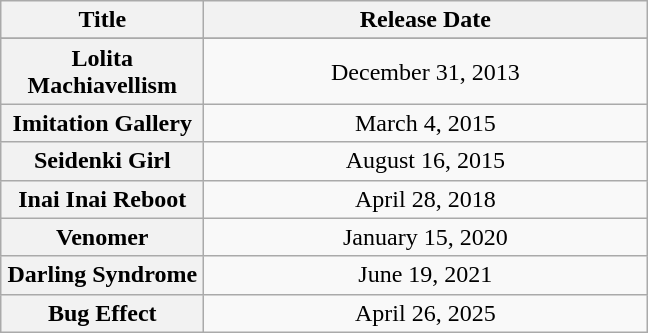<table class="wikitable plainrowheaders" style="text-align:center;">
<tr>
<th scope="col" style="width:8em;">Title</th>
<th scope="col" style="width:18em;">Release Date</th>
</tr>
<tr>
</tr>
<tr>
<th scope="row">Lolita Machiavellism</th>
<td>December 31, 2013</td>
</tr>
<tr>
<th scope="row">Imitation Gallery</th>
<td>March 4, 2015</td>
</tr>
<tr>
<th scope="row">Seidenki Girl</th>
<td>August 16, 2015</td>
</tr>
<tr>
<th scope="row">Inai Inai Reboot</th>
<td>April 28, 2018</td>
</tr>
<tr>
<th scope="row">Venomer</th>
<td>January 15, 2020</td>
</tr>
<tr>
<th scope="row">Darling Syndrome</th>
<td>June 19, 2021</td>
</tr>
<tr>
<th scope="row">Bug Effect</th>
<td>April 26, 2025</td>
</tr>
</table>
